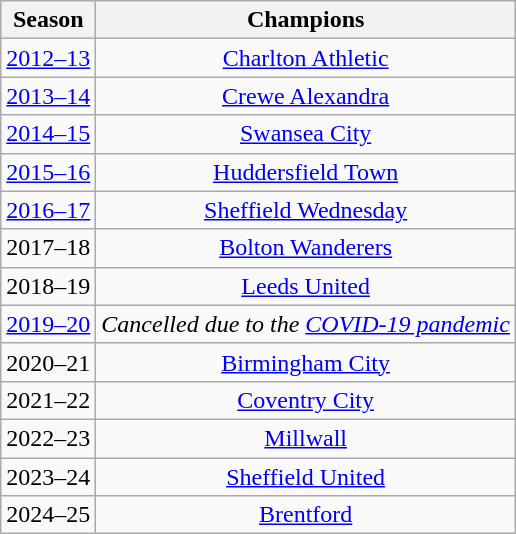<table class="wikitable">
<tr>
<th>Season</th>
<th>Champions</th>
</tr>
<tr>
<td><a href='#'>2012–13</a></td>
<td style="text-align:center;"><a href='#'>Charlton Athletic</a></td>
</tr>
<tr>
<td><a href='#'>2013–14</a></td>
<td style="text-align:center;"><a href='#'>Crewe Alexandra</a></td>
</tr>
<tr>
<td><a href='#'>2014–15</a></td>
<td style="text-align:center;"><a href='#'>Swansea City</a></td>
</tr>
<tr>
<td><a href='#'>2015–16</a></td>
<td style="text-align:center;"><a href='#'>Huddersfield Town</a></td>
</tr>
<tr>
<td><a href='#'>2016–17</a></td>
<td style="text-align:center;"><a href='#'>Sheffield Wednesday</a></td>
</tr>
<tr>
<td>2017–18</td>
<td style="text-align:center;"><a href='#'>Bolton Wanderers</a></td>
</tr>
<tr>
<td>2018–19</td>
<td style="text-align:center;"><a href='#'>Leeds United</a></td>
</tr>
<tr>
<td><a href='#'>2019–20</a></td>
<td style="text-align:center;"><em>Cancelled due to the <a href='#'>COVID-19 pandemic</a></em></td>
</tr>
<tr>
<td>2020–21</td>
<td style="text-align:center;"><a href='#'>Birmingham City</a></td>
</tr>
<tr>
<td>2021–22</td>
<td style="text-align:center;"><a href='#'>Coventry City</a></td>
</tr>
<tr>
<td>2022–23</td>
<td style="text-align:center;"><a href='#'>Millwall</a></td>
</tr>
<tr>
<td>2023–24</td>
<td style="text-align:center;"><a href='#'>Sheffield United</a></td>
</tr>
<tr>
<td>2024–25</td>
<td style="text-align:center;"><a href='#'>Brentford</a></td>
</tr>
</table>
